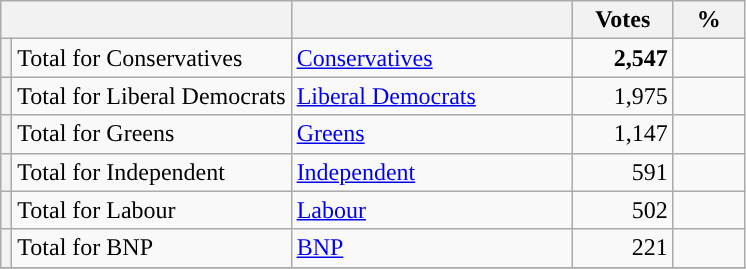<table class="wikitable">
<tr>
<th valign=top colspan="2" style="width: 180px"></th>
<th valign=top style="width: 180px"></th>
<th valign=top style="width: 60px">Votes</th>
<th valign=top style="width: 40px">%</th>
</tr>
<tr>
<th style="background-color: "></th>
<td>Total for Conservatives</td>
<td><a href='#'>Conservatives</a></td>
<td align="right"><strong>2,547</strong></td>
<td align="right"></td>
</tr>
<tr>
<th style="background-color: "></th>
<td>Total for Liberal Democrats</td>
<td><a href='#'>Liberal Democrats</a></td>
<td align="right">1,975</td>
<td align="right"></td>
</tr>
<tr>
<th style="background-color: "></th>
<td>Total for Greens</td>
<td><a href='#'>Greens</a></td>
<td align="right">1,147</td>
<td align="right"></td>
</tr>
<tr>
<th style="background-color: "></th>
<td>Total for Independent</td>
<td><a href='#'>Independent</a></td>
<td align="right">591</td>
<td align="right"></td>
</tr>
<tr>
<th style="background-color: "></th>
<td>Total for Labour</td>
<td><a href='#'>Labour</a></td>
<td align="right">502</td>
<td align="right"></td>
</tr>
<tr>
<th style="background-color: "></th>
<td>Total for BNP</td>
<td><a href='#'>BNP</a></td>
<td align="right">221</td>
<td align="right"></td>
</tr>
<tr>
</tr>
</table>
